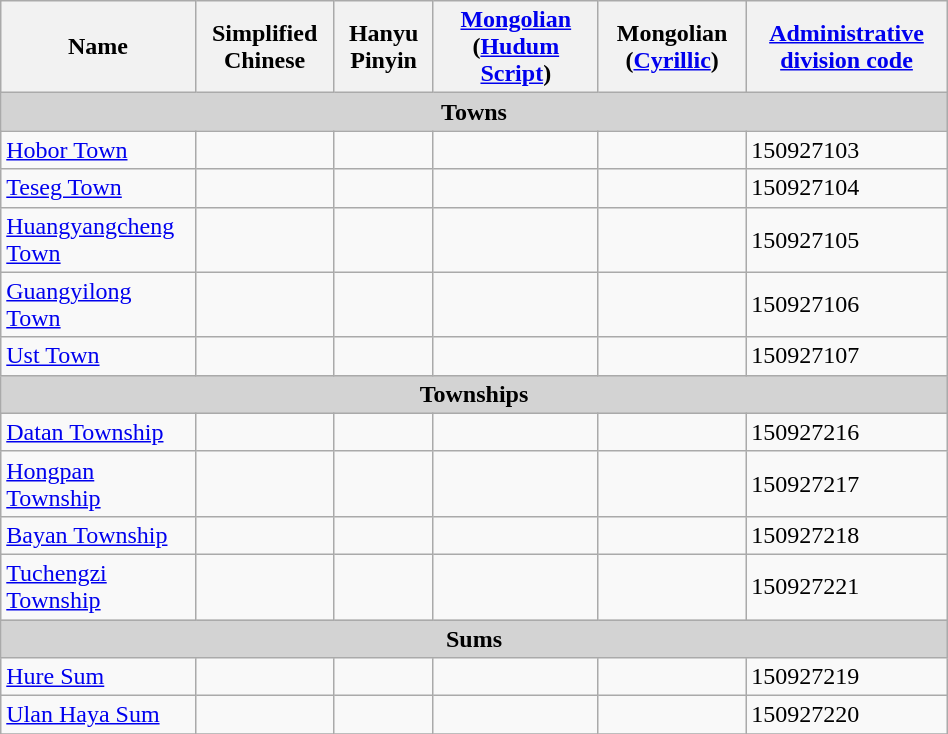<table class="wikitable" align="center" style="width:50%; border="1">
<tr>
<th>Name</th>
<th>Simplified Chinese</th>
<th>Hanyu Pinyin</th>
<th><a href='#'>Mongolian</a> (<a href='#'>Hudum Script</a>)</th>
<th>Mongolian (<a href='#'>Cyrillic</a>)</th>
<th><a href='#'>Administrative division code</a></th>
</tr>
<tr>
<td colspan="6"  style="text-align:center; background:#d3d3d3;"><strong>Towns</strong></td>
</tr>
<tr --------->
<td><a href='#'>Hobor Town</a></td>
<td></td>
<td></td>
<td></td>
<td></td>
<td>150927103</td>
</tr>
<tr>
<td><a href='#'>Teseg Town</a></td>
<td></td>
<td></td>
<td></td>
<td></td>
<td>150927104</td>
</tr>
<tr>
<td><a href='#'>Huangyangcheng Town</a></td>
<td></td>
<td></td>
<td></td>
<td></td>
<td>150927105</td>
</tr>
<tr>
<td><a href='#'>Guangyilong Town</a></td>
<td></td>
<td></td>
<td></td>
<td></td>
<td>150927106</td>
</tr>
<tr>
<td><a href='#'>Ust Town</a></td>
<td></td>
<td></td>
<td></td>
<td></td>
<td>150927107</td>
</tr>
<tr>
<td colspan="6"  style="text-align:center; background:#d3d3d3;"><strong>Townships</strong></td>
</tr>
<tr --------->
<td><a href='#'>Datan Township</a></td>
<td></td>
<td></td>
<td></td>
<td></td>
<td>150927216</td>
</tr>
<tr>
<td><a href='#'>Hongpan Township</a></td>
<td></td>
<td></td>
<td></td>
<td></td>
<td>150927217</td>
</tr>
<tr>
<td><a href='#'>Bayan Township</a></td>
<td></td>
<td></td>
<td></td>
<td></td>
<td>150927218</td>
</tr>
<tr>
<td><a href='#'>Tuchengzi Township</a></td>
<td></td>
<td></td>
<td></td>
<td></td>
<td>150927221</td>
</tr>
<tr>
<td colspan="6"  style="text-align:center; background:#d3d3d3;"><strong>Sums</strong></td>
</tr>
<tr --------->
<td><a href='#'>Hure Sum</a></td>
<td></td>
<td></td>
<td></td>
<td></td>
<td>150927219</td>
</tr>
<tr>
<td><a href='#'>Ulan Haya Sum</a></td>
<td></td>
<td></td>
<td></td>
<td></td>
<td>150927220</td>
</tr>
<tr>
</tr>
</table>
